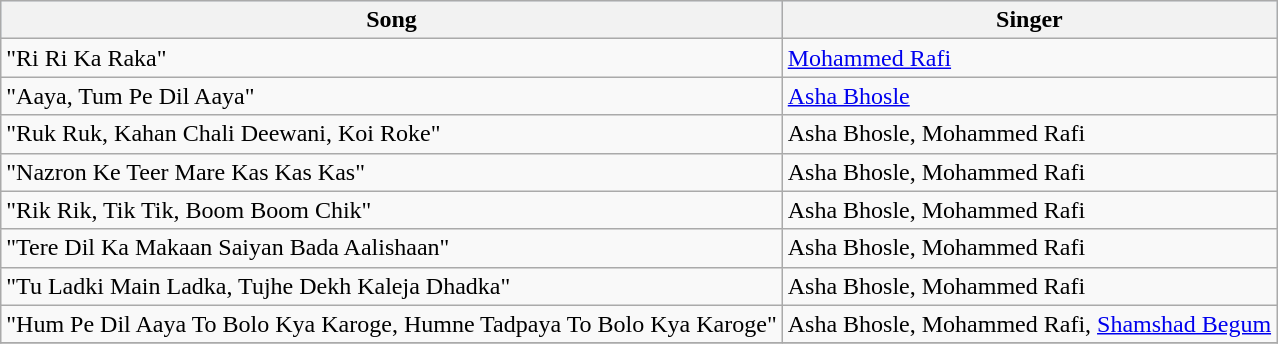<table class="wikitable">
<tr style="background:#d1e4fd;">
<th>Song</th>
<th>Singer</th>
</tr>
<tr>
<td>"Ri Ri Ka Raka"</td>
<td><a href='#'>Mohammed Rafi</a></td>
</tr>
<tr>
<td>"Aaya, Tum Pe Dil Aaya"</td>
<td><a href='#'>Asha Bhosle</a></td>
</tr>
<tr>
<td>"Ruk Ruk, Kahan Chali Deewani, Koi Roke"</td>
<td>Asha Bhosle, Mohammed Rafi</td>
</tr>
<tr>
<td>"Nazron Ke Teer Mare Kas Kas Kas"</td>
<td>Asha Bhosle, Mohammed Rafi</td>
</tr>
<tr>
<td>"Rik Rik, Tik Tik, Boom Boom Chik"</td>
<td>Asha Bhosle, Mohammed Rafi</td>
</tr>
<tr>
<td>"Tere Dil Ka Makaan Saiyan Bada Aalishaan"</td>
<td>Asha Bhosle, Mohammed Rafi</td>
</tr>
<tr>
<td>"Tu Ladki Main Ladka, Tujhe Dekh Kaleja Dhadka"</td>
<td>Asha Bhosle, Mohammed Rafi</td>
</tr>
<tr>
<td>"Hum Pe Dil Aaya To Bolo Kya Karoge, Humne Tadpaya To Bolo Kya Karoge"</td>
<td>Asha Bhosle, Mohammed Rafi, <a href='#'>Shamshad Begum</a></td>
</tr>
<tr>
</tr>
</table>
